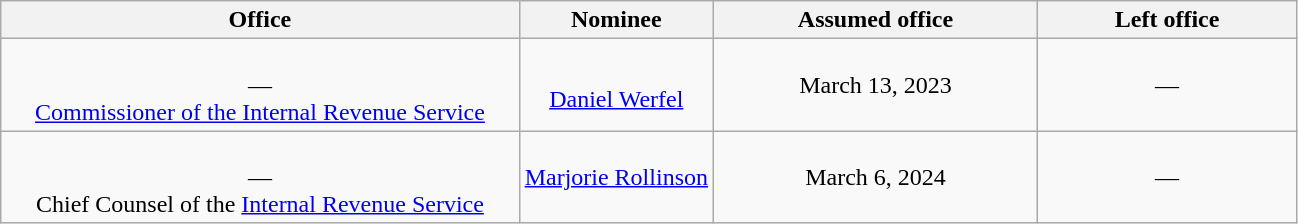<table class="wikitable sortable" style="text-align:center">
<tr>
<th style="width:40%;">Office</th>
<th style="width:15%;">Nominee</th>
<th style="width:25%;" data-sort-type="date">Assumed office</th>
<th style="width:20%;" data-sort-type="date">Left office</th>
</tr>
<tr>
<td><br>—<br><a href='#'>Commissioner of the Internal Revenue Service</a></td>
<td><br><a href='#'>Daniel Werfel</a></td>
<td>March 13, 2023<br></td>
<td>—</td>
</tr>
<tr>
<td><br>—<br>Chief Counsel of the <a href='#'>Internal Revenue Service</a></td>
<td><a href='#'>Marjorie Rollinson</a></td>
<td>March 6, 2024<br></td>
<td>—</td>
</tr>
</table>
